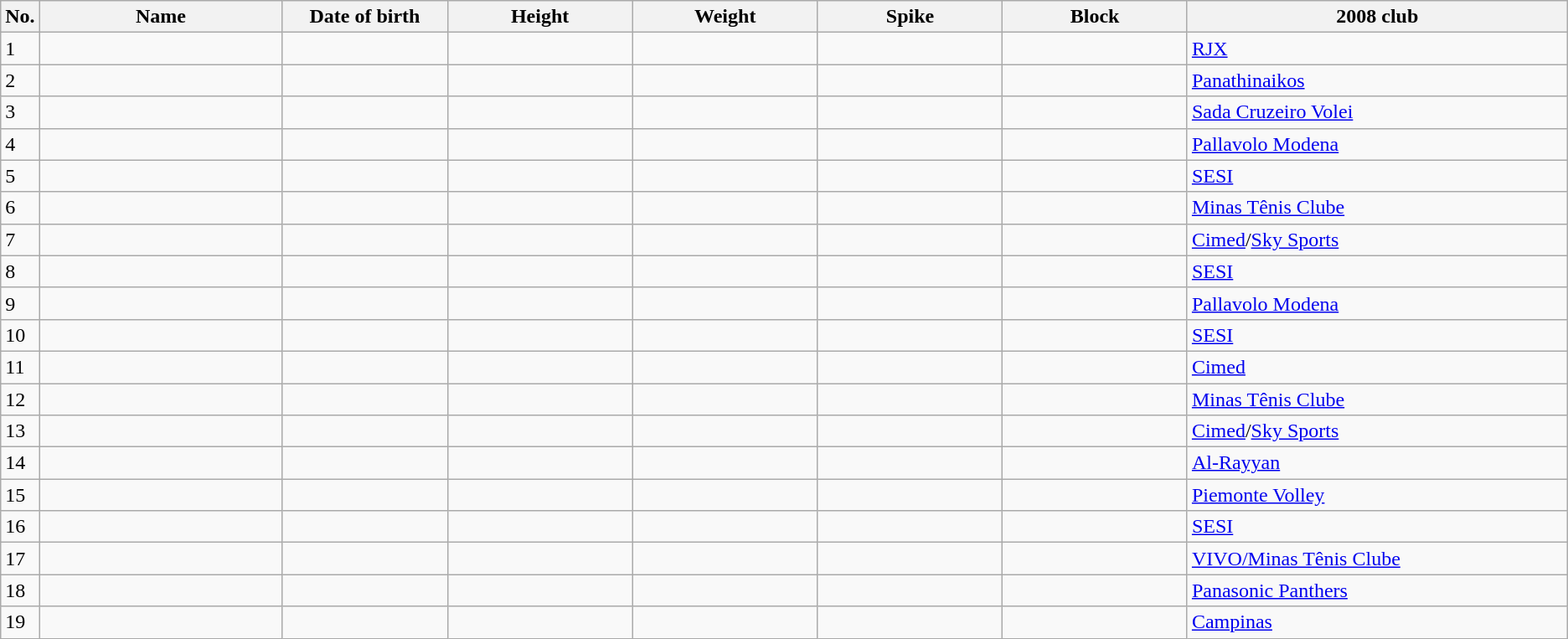<table class="wikitable sortable" style=font-size:100%; text-align:center;>
<tr>
<th>No.</th>
<th style=width:12em>Name</th>
<th style=width:8em>Date of birth</th>
<th style=width:9em>Height</th>
<th style=width:9em>Weight</th>
<th style=width:9em>Spike</th>
<th style=width:9em>Block</th>
<th style=width:19em>2008 club</th>
</tr>
<tr>
<td>1</td>
<td align=left></td>
<td align=right></td>
<td></td>
<td></td>
<td></td>
<td></td>
<td align=left><a href='#'>RJX</a></td>
</tr>
<tr>
<td>2</td>
<td align=left></td>
<td align=right></td>
<td></td>
<td></td>
<td></td>
<td></td>
<td align=left><a href='#'>Panathinaikos</a></td>
</tr>
<tr>
<td>3</td>
<td align=left></td>
<td align=right></td>
<td></td>
<td></td>
<td></td>
<td></td>
<td align=left><a href='#'>Sada Cruzeiro Volei</a></td>
</tr>
<tr>
<td>4</td>
<td align=left></td>
<td align=right></td>
<td></td>
<td></td>
<td></td>
<td></td>
<td align=left><a href='#'>Pallavolo Modena</a></td>
</tr>
<tr>
<td>5</td>
<td align=left></td>
<td align=right></td>
<td></td>
<td></td>
<td></td>
<td></td>
<td align=left><a href='#'>SESI</a></td>
</tr>
<tr>
<td>6</td>
<td align=left></td>
<td align=right></td>
<td></td>
<td></td>
<td></td>
<td></td>
<td align=left><a href='#'>Minas Tênis Clube</a></td>
</tr>
<tr>
<td>7</td>
<td align=left></td>
<td align=right></td>
<td></td>
<td></td>
<td></td>
<td></td>
<td align=left><a href='#'>Cimed</a>/<a href='#'>Sky Sports</a></td>
</tr>
<tr>
<td>8</td>
<td align=left></td>
<td align=right></td>
<td></td>
<td></td>
<td></td>
<td></td>
<td align=left><a href='#'>SESI</a></td>
</tr>
<tr>
<td>9</td>
<td align=left></td>
<td align=right></td>
<td></td>
<td></td>
<td></td>
<td></td>
<td align=left><a href='#'>Pallavolo Modena</a></td>
</tr>
<tr>
<td>10</td>
<td align=left></td>
<td align=right></td>
<td></td>
<td></td>
<td></td>
<td></td>
<td align=left><a href='#'>SESI</a></td>
</tr>
<tr>
<td>11</td>
<td align=left></td>
<td align=right></td>
<td></td>
<td></td>
<td></td>
<td></td>
<td align=left><a href='#'>Cimed</a></td>
</tr>
<tr>
<td>12</td>
<td align=left></td>
<td align=right></td>
<td></td>
<td></td>
<td></td>
<td></td>
<td align=left><a href='#'>Minas Tênis Clube</a></td>
</tr>
<tr>
<td>13</td>
<td align=left></td>
<td align=right></td>
<td></td>
<td></td>
<td></td>
<td></td>
<td align=left><a href='#'>Cimed</a>/<a href='#'>Sky Sports</a></td>
</tr>
<tr>
<td>14</td>
<td align=left></td>
<td align=right></td>
<td></td>
<td></td>
<td></td>
<td></td>
<td align=left><a href='#'>Al-Rayyan</a></td>
</tr>
<tr>
<td>15</td>
<td align=left></td>
<td align=right></td>
<td></td>
<td></td>
<td></td>
<td></td>
<td align=left><a href='#'>Piemonte Volley</a></td>
</tr>
<tr>
<td>16</td>
<td align=left></td>
<td align=right></td>
<td></td>
<td></td>
<td></td>
<td></td>
<td align=left><a href='#'>SESI</a></td>
</tr>
<tr>
<td>17</td>
<td align=left></td>
<td align=right></td>
<td></td>
<td></td>
<td></td>
<td></td>
<td align=left><a href='#'>VIVO/Minas Tênis Clube</a></td>
</tr>
<tr>
<td>18</td>
<td align=left></td>
<td align=right></td>
<td></td>
<td></td>
<td></td>
<td></td>
<td align=left><a href='#'>Panasonic Panthers</a></td>
</tr>
<tr>
<td>19</td>
<td align=left></td>
<td align=right></td>
<td></td>
<td></td>
<td></td>
<td></td>
<td align=left><a href='#'>Campinas</a></td>
</tr>
</table>
